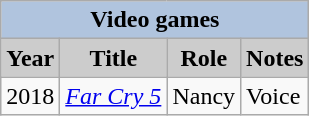<table class="wikitable">
<tr>
<th colspan=4 style="background:#B0C4DE;">Video games</th>
</tr>
<tr>
<th style="background: #CCCCCC;">Year</th>
<th style="background: #CCCCCC;">Title</th>
<th style="background: #CCCCCC;">Role</th>
<th style="background: #CCCCCC;">Notes</th>
</tr>
<tr>
<td>2018</td>
<td><em><a href='#'>Far Cry 5</a></em></td>
<td>Nancy</td>
<td>Voice</td>
</tr>
</table>
